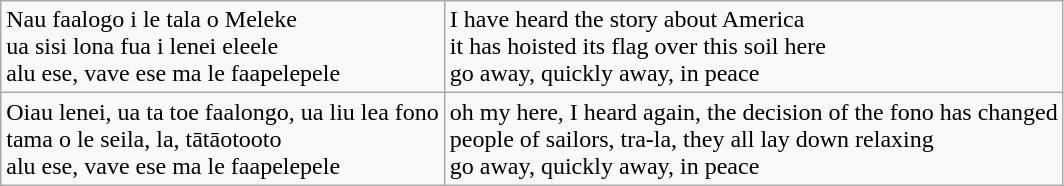<table class="wikitable">
<tr>
<td>Nau faalogo i le tala o Meleke<br>ua sisi lona fua i lenei eleele<br>alu ese, vave ese ma le faapelepele</td>
<td>I have heard the story about America<br>it has hoisted its flag over this soil here<br>go away, quickly away, in peace</td>
</tr>
<tr>
<td>Oiau lenei, ua ta toe faalongo, ua liu lea fono<br>tama o le seila, la, tātāotooto<br>alu ese, vave ese ma le faapelepele</td>
<td>oh my here, I heard again, the decision of the fono has changed<br>people of sailors, tra-la, they all lay down relaxing<br>go away, quickly away, in peace</td>
</tr>
</table>
